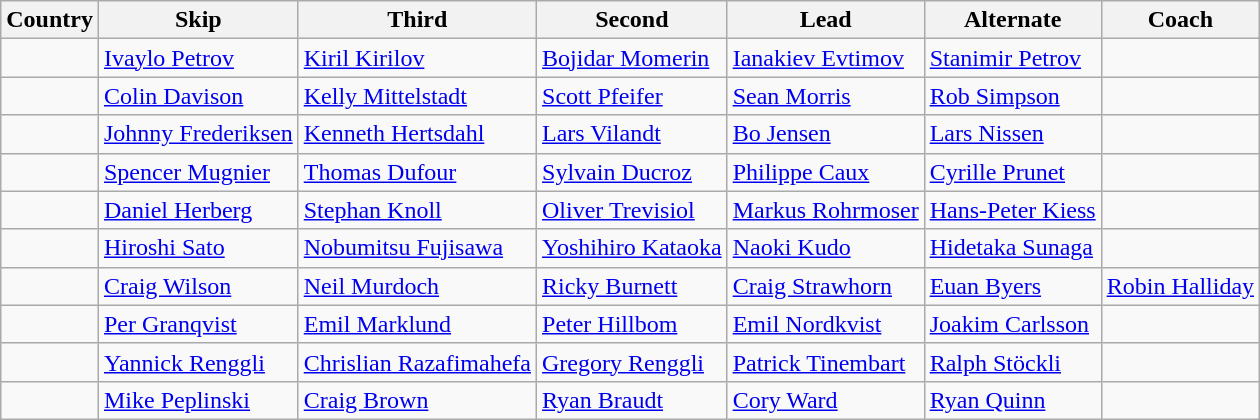<table class=wikitable>
<tr>
<th>Country</th>
<th>Skip</th>
<th>Third</th>
<th>Second</th>
<th>Lead</th>
<th>Alternate</th>
<th>Coach</th>
</tr>
<tr>
<td></td>
<td><a href='#'>Ivaylo Petrov</a></td>
<td><a href='#'>Kiril Kirilov</a></td>
<td><a href='#'>Bojidar Momerin</a></td>
<td><a href='#'>Ianakiev Evtimov</a></td>
<td><a href='#'>Stanimir Petrov</a></td>
<td></td>
</tr>
<tr>
<td></td>
<td><a href='#'>Colin Davison</a></td>
<td><a href='#'>Kelly Mittelstadt</a></td>
<td><a href='#'>Scott Pfeifer</a></td>
<td><a href='#'>Sean Morris</a></td>
<td><a href='#'>Rob Simpson</a></td>
<td></td>
</tr>
<tr>
<td></td>
<td><a href='#'>Johnny Frederiksen</a></td>
<td><a href='#'>Kenneth Hertsdahl</a></td>
<td><a href='#'>Lars Vilandt</a></td>
<td><a href='#'>Bo Jensen</a></td>
<td><a href='#'>Lars Nissen</a></td>
<td></td>
</tr>
<tr>
<td></td>
<td><a href='#'>Spencer Mugnier</a></td>
<td><a href='#'>Thomas Dufour</a></td>
<td><a href='#'>Sylvain Ducroz</a></td>
<td><a href='#'>Philippe Caux</a></td>
<td><a href='#'>Cyrille Prunet</a></td>
<td></td>
</tr>
<tr>
<td></td>
<td><a href='#'>Daniel Herberg</a></td>
<td><a href='#'>Stephan Knoll</a></td>
<td><a href='#'>Oliver Trevisiol</a></td>
<td><a href='#'>Markus Rohrmoser</a></td>
<td><a href='#'>Hans-Peter Kiess</a></td>
<td></td>
</tr>
<tr>
<td></td>
<td><a href='#'>Hiroshi Sato</a></td>
<td><a href='#'>Nobumitsu Fujisawa</a></td>
<td><a href='#'>Yoshihiro Kataoka</a></td>
<td><a href='#'>Naoki Kudo</a></td>
<td><a href='#'>Hidetaka Sunaga</a></td>
<td></td>
</tr>
<tr>
<td></td>
<td><a href='#'>Craig Wilson</a></td>
<td><a href='#'>Neil Murdoch</a></td>
<td><a href='#'>Ricky Burnett</a></td>
<td><a href='#'>Craig Strawhorn</a></td>
<td><a href='#'>Euan Byers</a></td>
<td><a href='#'>Robin Halliday</a></td>
</tr>
<tr>
<td></td>
<td><a href='#'>Per Granqvist</a></td>
<td><a href='#'>Emil Marklund</a></td>
<td><a href='#'>Peter Hillbom</a></td>
<td><a href='#'>Emil Nordkvist</a></td>
<td><a href='#'>Joakim Carlsson</a></td>
<td></td>
</tr>
<tr>
<td></td>
<td><a href='#'>Yannick Renggli</a></td>
<td><a href='#'>Chrislian Razafimahefa</a></td>
<td><a href='#'>Gregory Renggli</a></td>
<td><a href='#'>Patrick Tinembart</a></td>
<td><a href='#'>Ralph Stöckli</a></td>
<td></td>
</tr>
<tr>
<td></td>
<td><a href='#'>Mike Peplinski</a></td>
<td><a href='#'>Craig Brown</a></td>
<td><a href='#'>Ryan Braudt</a></td>
<td><a href='#'>Cory Ward</a></td>
<td><a href='#'>Ryan Quinn</a></td>
<td></td>
</tr>
</table>
